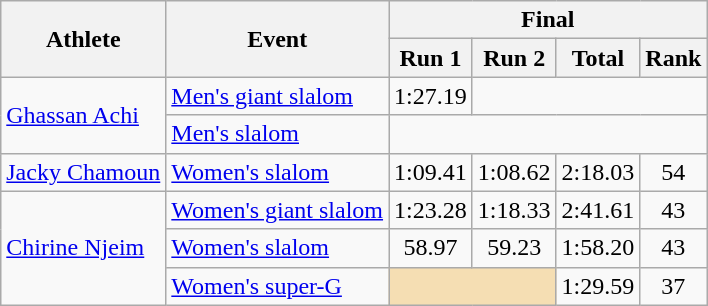<table class="wikitable" style="text-align:center">
<tr>
<th rowspan="2">Athlete</th>
<th rowspan="2">Event</th>
<th colspan="5">Final</th>
</tr>
<tr>
<th>Run 1</th>
<th>Run 2</th>
<th>Total</th>
<th>Rank</th>
</tr>
<tr>
<td rowspan="2" align="left"><a href='#'>Ghassan Achi</a></td>
<td align="left"><a href='#'>Men's giant slalom</a></td>
<td>1:27.19</td>
<td colspan="3"></td>
</tr>
<tr>
<td align="left"><a href='#'>Men's slalom</a></td>
<td colspan=4></td>
</tr>
<tr>
<td align="left"><a href='#'>Jacky Chamoun</a></td>
<td align="left"><a href='#'>Women's slalom</a></td>
<td>1:09.41</td>
<td>1:08.62</td>
<td>2:18.03</td>
<td>54</td>
</tr>
<tr>
<td rowspan="3" align="left"><a href='#'>Chirine Njeim</a></td>
<td align="left"><a href='#'>Women's giant slalom</a></td>
<td>1:23.28</td>
<td>1:18.33</td>
<td>2:41.61</td>
<td>43</td>
</tr>
<tr>
<td align="left"><a href='#'>Women's slalom</a></td>
<td>58.97</td>
<td>59.23</td>
<td>1:58.20</td>
<td>43</td>
</tr>
<tr>
<td align="left"><a href='#'>Women's super-G</a></td>
<td colspan="2" bgcolor="wheat"></td>
<td>1:29.59</td>
<td>37</td>
</tr>
</table>
